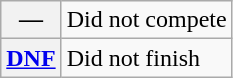<table class="wikitable">
<tr>
<th scope="row">—</th>
<td>Did not compete</td>
</tr>
<tr>
<th scope="row"><a href='#'>DNF</a></th>
<td>Did not finish</td>
</tr>
</table>
